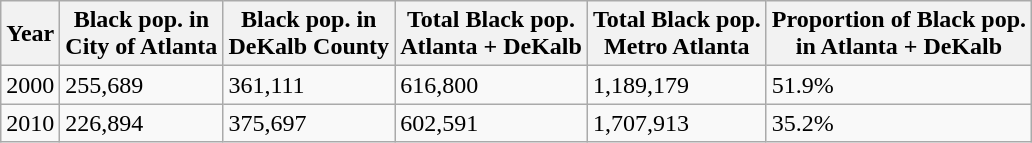<table class="wikitable">
<tr>
<th>Year</th>
<th>Black pop. in<br>City of Atlanta</th>
<th>Black pop. in<br>DeKalb County</th>
<th>Total Black pop.<br>Atlanta + DeKalb</th>
<th>Total Black pop.<br>Metro Atlanta</th>
<th>Proportion of Black pop.<br>in Atlanta + DeKalb</th>
</tr>
<tr>
<td>2000</td>
<td>255,689</td>
<td>361,111</td>
<td>616,800</td>
<td>1,189,179</td>
<td>51.9%</td>
</tr>
<tr>
<td>2010</td>
<td>226,894</td>
<td>375,697</td>
<td>602,591</td>
<td>1,707,913</td>
<td>35.2%</td>
</tr>
</table>
